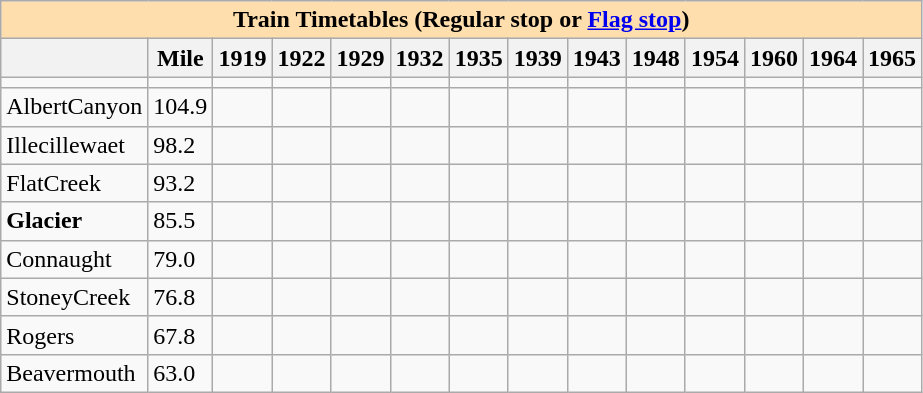<table class="wikitable">
<tr>
<th colspan="14" style="background:#ffdead;">Train Timetables (Regular stop or <a href='#'>Flag stop</a>)</th>
</tr>
<tr>
<th></th>
<th>Mile</th>
<th>1919</th>
<th>1922</th>
<th>1929</th>
<th>1932</th>
<th>1935</th>
<th>1939</th>
<th>1943</th>
<th>1948</th>
<th>1954</th>
<th>1960</th>
<th>1964</th>
<th>1965</th>
</tr>
<tr>
<td></td>
<td></td>
<td></td>
<td></td>
<td></td>
<td></td>
<td></td>
<td></td>
<td></td>
<td></td>
<td></td>
<td></td>
<td></td>
<td></td>
</tr>
<tr>
<td>AlbertCanyon</td>
<td>104.9</td>
<td></td>
<td></td>
<td></td>
<td></td>
<td></td>
<td></td>
<td></td>
<td></td>
<td></td>
<td></td>
<td></td>
<td></td>
</tr>
<tr>
<td>Illecillewaet</td>
<td>98.2</td>
<td></td>
<td></td>
<td></td>
<td></td>
<td></td>
<td></td>
<td></td>
<td></td>
<td></td>
<td></td>
<td></td>
<td></td>
</tr>
<tr>
<td>FlatCreek</td>
<td>93.2</td>
<td></td>
<td></td>
<td></td>
<td></td>
<td></td>
<td></td>
<td></td>
<td></td>
<td></td>
<td></td>
<td></td>
<td></td>
</tr>
<tr>
<td><strong>Glacier</strong></td>
<td>85.5</td>
<td></td>
<td></td>
<td></td>
<td></td>
<td></td>
<td></td>
<td></td>
<td></td>
<td></td>
<td></td>
<td></td>
<td></td>
</tr>
<tr>
<td>Connaught</td>
<td>79.0</td>
<td></td>
<td></td>
<td></td>
<td></td>
<td></td>
<td></td>
<td></td>
<td></td>
<td></td>
<td></td>
<td></td>
<td></td>
</tr>
<tr>
<td>StoneyCreek</td>
<td>76.8</td>
<td></td>
<td></td>
<td></td>
<td></td>
<td></td>
<td></td>
<td></td>
<td></td>
<td></td>
<td></td>
<td></td>
<td></td>
</tr>
<tr>
<td>Rogers</td>
<td>67.8</td>
<td></td>
<td></td>
<td></td>
<td></td>
<td></td>
<td></td>
<td></td>
<td></td>
<td></td>
<td></td>
<td></td>
<td></td>
</tr>
<tr>
<td>Beavermouth</td>
<td>63.0</td>
<td></td>
<td></td>
<td></td>
<td></td>
<td></td>
<td></td>
<td></td>
<td></td>
<td></td>
<td></td>
<td></td>
<td></td>
</tr>
</table>
